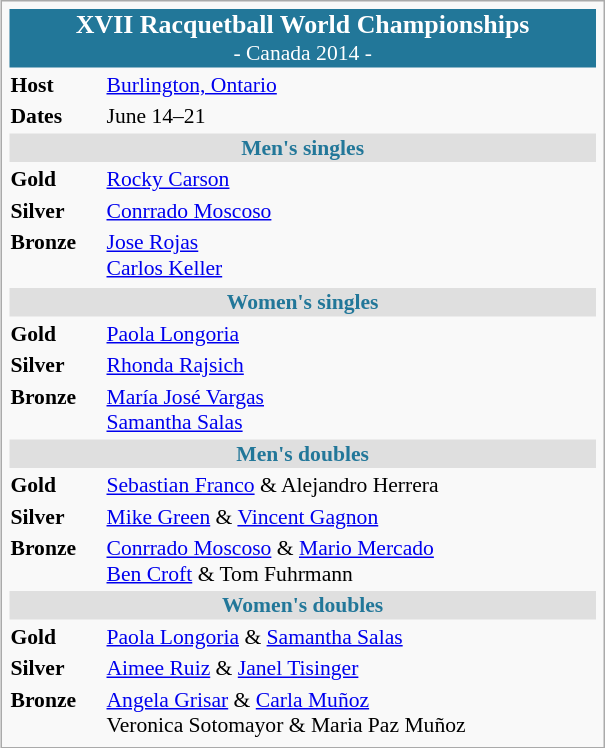<table class="infobox" style="font-size: 90%; width: 28em;">
<tr>
<td colspan="2" style="background: #227799; text-align: center; color:#ffffff;"><big><strong>XVII Racquetball World Championships</strong></big><br>- Canada 2014 -</td>
</tr>
<tr style="vertical-align:top;">
<td><strong>Host</strong></td>
<td><a href='#'>Burlington, Ontario</a> <br></td>
</tr>
<tr style="vertical-align:top;">
<td><strong>Dates</strong></td>
<td>June 14–21</td>
</tr>
<tr style="vertical-align:top;">
<td colspan="2" style="background: #dfdfdf; text-align: center; color:#227799;"><strong>Men's singles</strong></td>
</tr>
<tr style="vertical-align:top;">
<td><strong>Gold</strong> </td>
<td>  <a href='#'>Rocky Carson</a></td>
</tr>
<tr>
<td><strong>Silver</strong> </td>
<td>  <a href='#'>Conrrado Moscoso</a></td>
</tr>
<tr>
<td><strong>Bronze</strong> </td>
<td>  <a href='#'>Jose Rojas</a><br> <a href='#'>Carlos Keller</a></td>
</tr>
<tr style="vertical-align:top;">
</tr>
<tr style="vertical-align:top;">
<td colspan="2" style="background: #dfdfdf; text-align: center; color:#227799;"><strong>Women's singles</strong></td>
</tr>
<tr style="vertical-align:top;">
<td><strong>Gold</strong> </td>
<td>  <a href='#'>Paola Longoria</a></td>
</tr>
<tr>
<td><strong>Silver</strong> </td>
<td>  <a href='#'>Rhonda Rajsich</a></td>
</tr>
<tr>
<td><strong>Bronze</strong> </td>
<td>  <a href='#'>María José Vargas</a><br>  <a href='#'>Samantha Salas</a></td>
</tr>
<tr style="vertical-align:top;">
<td colspan="2" style="background: #dfdfdf; text-align: center; color:#227799;"><strong>Men's doubles</strong></td>
</tr>
<tr style="vertical-align:top;">
<td><strong>Gold</strong> </td>
<td>  <a href='#'>Sebastian Franco</a> & Alejandro Herrera</td>
</tr>
<tr>
<td><strong>Silver</strong> </td>
<td>  <a href='#'>Mike Green</a> & <a href='#'>Vincent Gagnon</a></td>
</tr>
<tr>
<td><strong>Bronze</strong> </td>
<td> <a href='#'>Conrrado Moscoso</a> & <a href='#'>Mario Mercado</a><br>  <a href='#'>Ben Croft</a> & Tom Fuhrmann</td>
</tr>
<tr style="vertical-align:top;">
<td colspan="2" style="background: #dfdfdf; text-align: center; color:#227799;"><strong>Women's doubles</strong></td>
</tr>
<tr style="vertical-align:top;">
<td><strong>Gold</strong> </td>
<td>  <a href='#'>Paola Longoria</a> & <a href='#'>Samantha Salas</a></td>
</tr>
<tr>
<td><strong>Silver</strong> </td>
<td>  <a href='#'>Aimee Ruiz</a> & <a href='#'>Janel Tisinger</a></td>
</tr>
<tr>
<td><strong>Bronze</strong> </td>
<td>  <a href='#'>Angela Grisar</a> & <a href='#'>Carla Muñoz</a><br> Veronica Sotomayor & Maria Paz Muñoz</td>
</tr>
</table>
